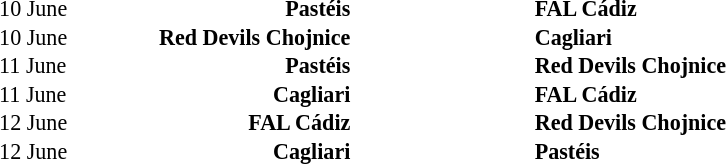<table>
<tr style="vertical-align:top">
<td style="min-width:44em;" width=50%><br></td>
<td style="min-width:36em;"><br><table width=100%  style="font-size:92%; font-weight:bold; white-space: nowrap" cellspacing=0>
<tr>
<td width=8% rowspan=7></td>
<td width=10% height=15></td>
<td width=3% rowspan=7></td>
<td width=28%></td>
<td width=3% rowspan=7></td>
<td width=15%></td>
<td width=3% rowspan=7></td>
<td width=28%></td>
<td width=2% rowspan=7></td>
</tr>
<tr>
<td style="font-weight:normal">10 June</td>
<td align=right>Pastéis </td>
<td align=center></td>
<td align=left> FAL Cádiz</td>
</tr>
<tr>
<td style="font-weight:normal">10 June</td>
<td align=right>Red Devils Chojnice </td>
<td align=center></td>
<td align=left> Cagliari</td>
</tr>
<tr>
<td style="font-weight:normal">11 June</td>
<td align=right>Pastéis </td>
<td align=center></td>
<td align=left> Red Devils Chojnice</td>
</tr>
<tr>
<td style="font-weight:normal">11 June</td>
<td align=right>Cagliari </td>
<td align=center></td>
<td align=left> FAL Cádiz</td>
</tr>
<tr>
<td style="font-weight:normal">12 June</td>
<td align=right>FAL Cádiz </td>
<td align=center></td>
<td align=left> Red Devils Chojnice</td>
</tr>
<tr>
<td style="font-weight:normal">12 June</td>
<td align=right>Cagliari </td>
<td align=center></td>
<td align=left> Pastéis</td>
</tr>
</table>
</td>
</tr>
</table>
